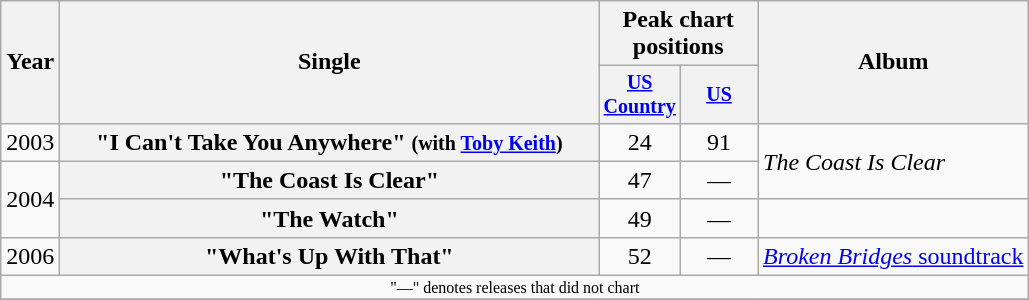<table class="wikitable plainrowheaders" style="text-align:center;">
<tr>
<th rowspan="2">Year</th>
<th rowspan="2" style="width:22em;">Single</th>
<th colspan="2">Peak chart<br>positions</th>
<th rowspan="2">Album</th>
</tr>
<tr style="font-size:smaller;">
<th width="45"><a href='#'>US Country</a><br></th>
<th width="45"><a href='#'>US</a><br></th>
</tr>
<tr>
<td>2003</td>
<th scope="row">"I Can't Take You Anywhere" <small>(with <a href='#'>Toby Keith</a>)</small></th>
<td>24</td>
<td>91</td>
<td align="left" rowspan="2"><em>The Coast Is Clear</em></td>
</tr>
<tr>
<td rowspan="2">2004</td>
<th scope="row">"The Coast Is Clear"</th>
<td>47</td>
<td>—</td>
</tr>
<tr>
<th scope="row">"The Watch"</th>
<td>49</td>
<td>—</td>
<td></td>
</tr>
<tr>
<td>2006</td>
<th scope="row">"What's Up With That"</th>
<td>52</td>
<td>—</td>
<td align="left"><a href='#'><em>Broken Bridges</em> soundtrack</a></td>
</tr>
<tr>
<td colspan="5" style="font-size:8pt">"—" denotes releases that did not chart</td>
</tr>
<tr>
</tr>
</table>
